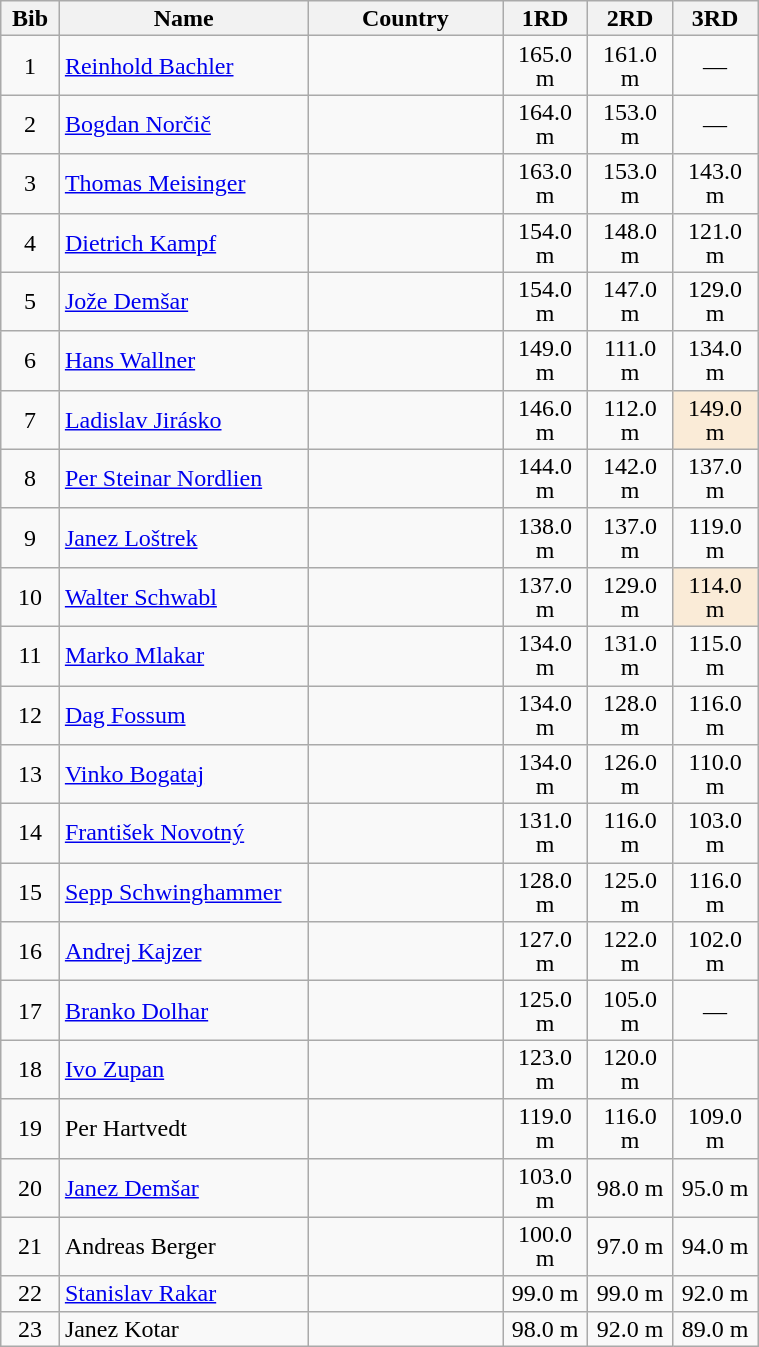<table class="wikitable collapsible autocollapse sortable" style="text-align:center; line-height:16px; width:40%;">
<tr>
<th width=35>Bib</th>
<th width=180>Name</th>
<th width=150>Country</th>
<th width=55>1RD</th>
<th width=55>2RD</th>
<th width=55>3RD</th>
</tr>
<tr>
<td>1</td>
<td align=left><a href='#'>Reinhold Bachler</a></td>
<td align=left></td>
<td>165.0 m</td>
<td>161.0 m</td>
<td>—</td>
</tr>
<tr>
<td>2</td>
<td align=left><a href='#'>Bogdan Norčič</a></td>
<td align=left></td>
<td>164.0 m</td>
<td>153.0 m</td>
<td>—</td>
</tr>
<tr>
<td>3</td>
<td align=left><a href='#'>Thomas Meisinger</a></td>
<td align=left></td>
<td>163.0 m</td>
<td>153.0 m</td>
<td>143.0 m</td>
</tr>
<tr>
<td>4</td>
<td align=left><a href='#'>Dietrich Kampf</a></td>
<td align=left></td>
<td>154.0 m</td>
<td>148.0 m</td>
<td>121.0 m</td>
</tr>
<tr>
<td>5</td>
<td align=left><a href='#'>Jože Demšar</a></td>
<td align=left></td>
<td>154.0 m</td>
<td>147.0 m</td>
<td>129.0 m</td>
</tr>
<tr>
<td>6</td>
<td align=left><a href='#'>Hans Wallner</a></td>
<td align=left></td>
<td>149.0 m</td>
<td>111.0 m</td>
<td>134.0 m</td>
</tr>
<tr>
<td>7</td>
<td align=left><a href='#'>Ladislav Jirásko</a></td>
<td align=left></td>
<td>146.0 m</td>
<td>112.0 m</td>
<td bgcolor=#FAEBD7>149.0 m</td>
</tr>
<tr>
<td>8</td>
<td align=left><a href='#'>Per Steinar Nordlien</a></td>
<td align=left></td>
<td>144.0 m</td>
<td>142.0 m</td>
<td>137.0 m</td>
</tr>
<tr>
<td>9</td>
<td align=left><a href='#'>Janez Loštrek</a></td>
<td align=left></td>
<td>138.0 m</td>
<td>137.0 m</td>
<td>119.0 m</td>
</tr>
<tr>
<td>10</td>
<td align=left><a href='#'>Walter Schwabl</a></td>
<td align=left></td>
<td>137.0 m</td>
<td>129.0 m</td>
<td bgcolor=#FAEBD7>114.0 m</td>
</tr>
<tr>
<td>11</td>
<td align=left><a href='#'>Marko Mlakar</a></td>
<td align=left></td>
<td>134.0 m</td>
<td>131.0 m</td>
<td>115.0 m</td>
</tr>
<tr>
<td>12</td>
<td align=left><a href='#'>Dag Fossum</a></td>
<td align=left></td>
<td>134.0 m</td>
<td>128.0 m</td>
<td>116.0 m</td>
</tr>
<tr>
<td>13</td>
<td align=left><a href='#'>Vinko Bogataj</a></td>
<td align=left></td>
<td>134.0 m</td>
<td>126.0 m</td>
<td>110.0 m</td>
</tr>
<tr>
<td>14</td>
<td align=left><a href='#'>František Novotný</a></td>
<td align=left></td>
<td>131.0 m</td>
<td>116.0 m</td>
<td>103.0 m</td>
</tr>
<tr>
<td>15</td>
<td align=left><a href='#'>Sepp Schwinghammer</a></td>
<td align=left></td>
<td>128.0 m</td>
<td>125.0 m</td>
<td>116.0 m</td>
</tr>
<tr>
<td>16</td>
<td align=left><a href='#'>Andrej Kajzer</a></td>
<td align=left></td>
<td>127.0 m</td>
<td>122.0 m</td>
<td>102.0 m</td>
</tr>
<tr>
<td>17</td>
<td align=left><a href='#'>Branko Dolhar</a></td>
<td align=left></td>
<td>125.0 m</td>
<td>105.0 m</td>
<td>—</td>
</tr>
<tr>
<td>18</td>
<td align=left><a href='#'>Ivo Zupan</a></td>
<td align=left></td>
<td>123.0 m</td>
<td>120.0 m</td>
<td></td>
</tr>
<tr>
<td>19</td>
<td align=left>Per Hartvedt</td>
<td align=left></td>
<td>119.0 m</td>
<td>116.0 m</td>
<td>109.0 m</td>
</tr>
<tr>
<td>20</td>
<td align=left><a href='#'>Janez Demšar</a></td>
<td align=left></td>
<td>103.0 m</td>
<td>98.0 m</td>
<td>95.0 m</td>
</tr>
<tr>
<td>21</td>
<td align=left>Andreas Berger</td>
<td align=left></td>
<td>100.0 m</td>
<td>97.0 m</td>
<td>94.0 m</td>
</tr>
<tr>
<td>22</td>
<td align=left><a href='#'>Stanislav Rakar</a></td>
<td align=left></td>
<td>99.0 m</td>
<td>99.0 m</td>
<td>92.0 m</td>
</tr>
<tr>
<td>23</td>
<td align=left>Janez Kotar</td>
<td align=left></td>
<td>98.0 m</td>
<td>92.0 m</td>
<td>89.0 m</td>
</tr>
</table>
